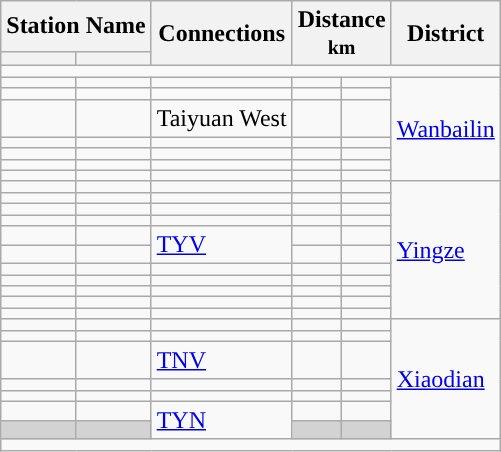<table class="wikitable">
<tr>
<th colspan="2">Station Name</th>
<th rowspan="2">Connections</th>
<th colspan="2" rowspan="2">Distance<br><small>km</small></th>
<th rowspan="2">District</th>
</tr>
<tr>
<th></th>
<th></th>
</tr>
<tr style="background:#">
<td colspan="6"></td>
</tr>
<tr>
<td></td>
<td></td>
<td></td>
<td></td>
<td></td>
<td rowspan="7"><a href='#'>Wanbailin</a></td>
</tr>
<tr>
<td></td>
<td></td>
<td></td>
<td></td>
<td></td>
</tr>
<tr>
<td></td>
<td></td>
<td> Taiyuan West</td>
<td></td>
<td></td>
</tr>
<tr>
<td></td>
<td></td>
<td></td>
<td></td>
<td></td>
</tr>
<tr>
<td></td>
<td></td>
<td></td>
<td></td>
<td></td>
</tr>
<tr>
<td></td>
<td></td>
<td></td>
<td></td>
<td></td>
</tr>
<tr>
<td></td>
<td></td>
<td></td>
<td></td>
<td></td>
</tr>
<tr>
<td></td>
<td></td>
<td></td>
<td></td>
<td></td>
<td rowspan="11"><a href='#'>Yingze</a></td>
</tr>
<tr>
<td></td>
<td></td>
<td></td>
<td></td>
<td></td>
</tr>
<tr>
<td></td>
<td></td>
<td></td>
<td></td>
<td></td>
</tr>
<tr>
<td></td>
<td></td>
<td></td>
<td></td>
<td></td>
</tr>
<tr>
<td></td>
<td></td>
<td rowspan=2> <a href='#'>TYV</a></td>
<td></td>
<td></td>
</tr>
<tr>
<td></td>
<td></td>
<td></td>
<td></td>
</tr>
<tr>
<td></td>
<td></td>
<td></td>
<td></td>
<td></td>
</tr>
<tr>
<td></td>
<td></td>
<td></td>
<td></td>
<td></td>
</tr>
<tr>
<td></td>
<td></td>
<td></td>
<td></td>
<td></td>
</tr>
<tr>
<td></td>
<td></td>
<td></td>
<td></td>
<td></td>
</tr>
<tr>
<td></td>
<td></td>
<td></td>
<td></td>
<td></td>
</tr>
<tr>
<td></td>
<td></td>
<td></td>
<td></td>
<td></td>
<td rowspan="7"><a href='#'>Xiaodian</a></td>
</tr>
<tr>
<td></td>
<td></td>
<td></td>
<td></td>
<td></td>
</tr>
<tr>
<td></td>
<td></td>
<td> <a href='#'>TNV</a></td>
<td></td>
<td></td>
</tr>
<tr>
<td></td>
<td></td>
<td></td>
<td></td>
<td></td>
</tr>
<tr>
<td></td>
<td></td>
<td></td>
<td></td>
<td></td>
</tr>
<tr>
<td></td>
<td></td>
<td rowspan=2> <a href='#'>TYN</a></td>
<td></td>
<td></td>
</tr>
<tr bgcolor="lightgrey">
<td><em></em></td>
<td><em></em></td>
<td></td>
<td></td>
</tr>
<tr style="background:#">
<td colspan="6"></td>
</tr>
</table>
